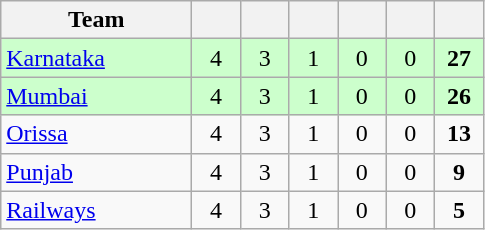<table class="wikitable" style="text-align:center">
<tr>
<th style="width:120px">Team</th>
<th style="width:25px"></th>
<th style="width:25px"></th>
<th style="width:25px"></th>
<th style="width:25px"></th>
<th style="width:25px"></th>
<th style="width:25px"></th>
</tr>
<tr style="background:#cfc;">
<td style="text-align:left"><a href='#'>Karnataka</a></td>
<td>4</td>
<td>3</td>
<td>1</td>
<td>0</td>
<td>0</td>
<td><strong>27</strong></td>
</tr>
<tr style="background:#cfc;">
<td style="text-align:left"><a href='#'>Mumbai</a></td>
<td>4</td>
<td>3</td>
<td>1</td>
<td>0</td>
<td>0</td>
<td><strong>26</strong></td>
</tr>
<tr>
<td style="text-align:left"><a href='#'>Orissa</a></td>
<td>4</td>
<td>3</td>
<td>1</td>
<td>0</td>
<td>0</td>
<td><strong>13</strong></td>
</tr>
<tr>
<td style="text-align:left"><a href='#'>Punjab</a></td>
<td>4</td>
<td>3</td>
<td>1</td>
<td>0</td>
<td>0</td>
<td><strong>9</strong></td>
</tr>
<tr>
<td style="text-align:left"><a href='#'>Railways</a></td>
<td>4</td>
<td>3</td>
<td>1</td>
<td>0</td>
<td>0</td>
<td><strong>5</strong></td>
</tr>
</table>
